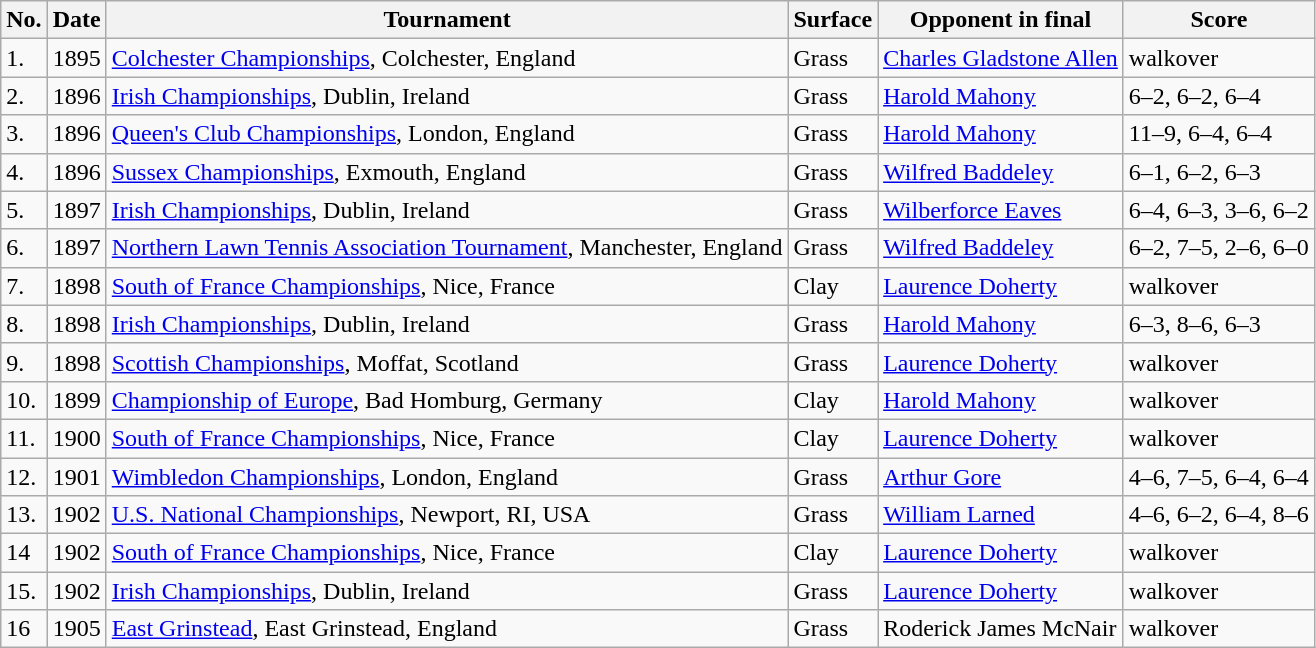<table class="sortable wikitable">
<tr>
<th>No.</th>
<th>Date</th>
<th>Tournament</th>
<th>Surface</th>
<th>Opponent in final</th>
<th>Score</th>
</tr>
<tr bgcolor=>
<td>1.</td>
<td>1895</td>
<td><a href='#'>Colchester Championships</a>, Colchester, England</td>
<td>Grass</td>
<td> <a href='#'>Charles Gladstone Allen</a></td>
<td>walkover</td>
</tr>
<tr bgcolor=>
<td>2.</td>
<td>1896</td>
<td><a href='#'>Irish Championships</a>, Dublin, Ireland</td>
<td>Grass</td>
<td> <a href='#'>Harold Mahony</a></td>
<td>6–2, 6–2, 6–4</td>
</tr>
<tr bgcolor=>
<td>3.</td>
<td>1896</td>
<td><a href='#'>Queen's Club Championships</a>, London, England</td>
<td>Grass</td>
<td> <a href='#'>Harold Mahony</a></td>
<td>11–9, 6–4, 6–4</td>
</tr>
<tr bgcolor=>
<td>4.</td>
<td>1896</td>
<td><a href='#'>Sussex Championships</a>, Exmouth, England</td>
<td>Grass</td>
<td> <a href='#'>Wilfred Baddeley</a></td>
<td>6–1, 6–2, 6–3</td>
</tr>
<tr bgcolor=>
<td>5.</td>
<td>1897</td>
<td><a href='#'>Irish Championships</a>, Dublin, Ireland</td>
<td>Grass</td>
<td> <a href='#'>Wilberforce Eaves</a></td>
<td>6–4, 6–3, 3–6, 6–2</td>
</tr>
<tr bgcolor=>
<td>6.</td>
<td>1897</td>
<td><a href='#'>Northern Lawn Tennis Association Tournament</a>, Manchester, England</td>
<td>Grass</td>
<td> <a href='#'>Wilfred Baddeley</a></td>
<td>6–2, 7–5, 2–6, 6–0</td>
</tr>
<tr bgcolor=>
<td>7.</td>
<td>1898</td>
<td><a href='#'>South of France Championships</a>, Nice, France</td>
<td>Clay</td>
<td> <a href='#'>Laurence Doherty</a></td>
<td>walkover</td>
</tr>
<tr bgcolor=>
<td>8.</td>
<td>1898</td>
<td><a href='#'>Irish Championships</a>, Dublin, Ireland</td>
<td>Grass</td>
<td> <a href='#'>Harold Mahony</a></td>
<td>6–3, 8–6, 6–3</td>
</tr>
<tr bgcolor=>
<td>9.</td>
<td>1898</td>
<td><a href='#'>Scottish Championships</a>, Moffat, Scotland</td>
<td>Grass</td>
<td> <a href='#'>Laurence Doherty</a></td>
<td>walkover</td>
</tr>
<tr bgcolor=>
<td>10.</td>
<td>1899</td>
<td><a href='#'>Championship of Europe</a>, Bad Homburg, Germany</td>
<td>Clay</td>
<td> <a href='#'>Harold Mahony</a></td>
<td>walkover</td>
</tr>
<tr bgcolor=>
<td>11.</td>
<td>1900</td>
<td><a href='#'>South of France Championships</a>, Nice, France</td>
<td>Clay</td>
<td> <a href='#'>Laurence Doherty</a></td>
<td>walkover</td>
</tr>
<tr bgcolor=>
<td>12.</td>
<td>1901</td>
<td><a href='#'>Wimbledon Championships</a>, London, England</td>
<td>Grass</td>
<td> <a href='#'>Arthur Gore</a></td>
<td>4–6, 7–5, 6–4, 6–4</td>
</tr>
<tr bgcolor=>
<td>13.</td>
<td>1902</td>
<td><a href='#'>U.S. National Championships</a>, Newport, RI, USA</td>
<td>Grass</td>
<td> <a href='#'>William Larned</a></td>
<td>4–6, 6–2, 6–4, 8–6</td>
</tr>
<tr bgcolor=>
<td>14</td>
<td>1902</td>
<td><a href='#'>South of France Championships</a>, Nice, France</td>
<td>Clay</td>
<td> <a href='#'>Laurence Doherty</a></td>
<td>walkover</td>
</tr>
<tr bgcolor=>
<td>15.</td>
<td>1902</td>
<td><a href='#'>Irish Championships</a>, Dublin, Ireland</td>
<td>Grass</td>
<td> <a href='#'>Laurence Doherty</a></td>
<td>walkover</td>
</tr>
<tr bgcolor=>
<td>16</td>
<td>1905</td>
<td><a href='#'>East Grinstead</a>, East Grinstead, England</td>
<td>Grass</td>
<td> Roderick James McNair</td>
<td>walkover</td>
</tr>
</table>
